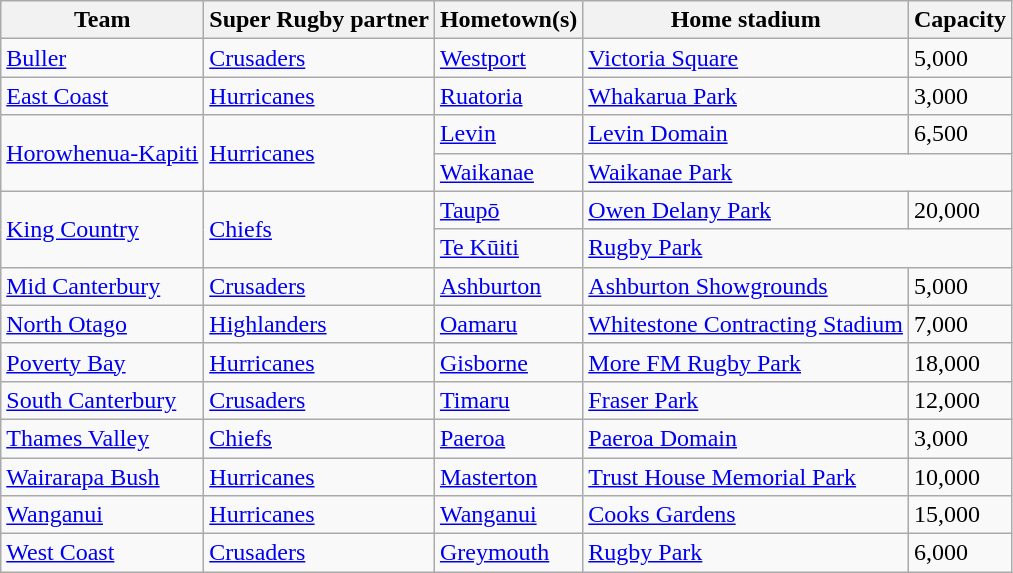<table class="wikitable sortable">
<tr>
<th>Team</th>
<th>Super Rugby partner</th>
<th>Hometown(s)</th>
<th>Home stadium</th>
<th>Capacity</th>
</tr>
<tr>
<td><a href='#'>Buller</a></td>
<td><a href='#'>Crusaders</a></td>
<td><a href='#'>Westport</a></td>
<td><a href='#'>Victoria Square</a></td>
<td>5,000</td>
</tr>
<tr>
<td><a href='#'>East Coast</a></td>
<td><a href='#'>Hurricanes</a></td>
<td><a href='#'>Ruatoria</a></td>
<td><a href='#'>Whakarua Park</a></td>
<td>3,000</td>
</tr>
<tr>
<td rowspan="2"><a href='#'>Horowhenua-Kapiti</a></td>
<td rowspan="2"><a href='#'>Hurricanes</a></td>
<td><a href='#'>Levin</a></td>
<td><a href='#'>Levin Domain</a></td>
<td>6,500</td>
</tr>
<tr>
<td><a href='#'>Waikanae</a></td>
<td colspan="2"><a href='#'>Waikanae Park</a></td>
</tr>
<tr>
<td rowspan="2"><a href='#'>King Country</a></td>
<td rowspan="2"><a href='#'>Chiefs</a></td>
<td><a href='#'>Taupō</a></td>
<td><a href='#'>Owen Delany Park</a></td>
<td>20,000</td>
</tr>
<tr>
<td><a href='#'>Te Kūiti</a></td>
<td colspan="2"><a href='#'>Rugby Park</a></td>
</tr>
<tr>
<td><a href='#'>Mid Canterbury</a></td>
<td><a href='#'>Crusaders</a></td>
<td><a href='#'>Ashburton</a></td>
<td><a href='#'>Ashburton Showgrounds</a></td>
<td>5,000</td>
</tr>
<tr>
<td><a href='#'>North Otago</a></td>
<td><a href='#'>Highlanders</a></td>
<td><a href='#'>Oamaru</a></td>
<td><a href='#'>Whitestone Contracting Stadium</a></td>
<td>7,000</td>
</tr>
<tr>
<td><a href='#'>Poverty Bay</a></td>
<td><a href='#'>Hurricanes</a></td>
<td><a href='#'>Gisborne</a></td>
<td><a href='#'>More FM Rugby Park</a></td>
<td>18,000</td>
</tr>
<tr>
<td><a href='#'>South Canterbury</a></td>
<td><a href='#'>Crusaders</a></td>
<td><a href='#'>Timaru</a></td>
<td><a href='#'>Fraser Park</a></td>
<td>12,000</td>
</tr>
<tr>
<td><a href='#'>Thames Valley</a></td>
<td><a href='#'>Chiefs</a></td>
<td><a href='#'>Paeroa</a></td>
<td><a href='#'>Paeroa Domain</a></td>
<td>3,000</td>
</tr>
<tr>
<td><a href='#'>Wairarapa Bush</a></td>
<td><a href='#'>Hurricanes</a></td>
<td><a href='#'>Masterton</a></td>
<td><a href='#'>Trust House Memorial Park</a></td>
<td>10,000</td>
</tr>
<tr>
<td><a href='#'>Wanganui</a></td>
<td><a href='#'>Hurricanes</a></td>
<td><a href='#'>Wanganui</a></td>
<td><a href='#'>Cooks Gardens</a></td>
<td>15,000</td>
</tr>
<tr>
<td><a href='#'>West Coast</a></td>
<td><a href='#'>Crusaders</a></td>
<td><a href='#'>Greymouth</a></td>
<td><a href='#'>Rugby Park</a></td>
<td>6,000</td>
</tr>
</table>
